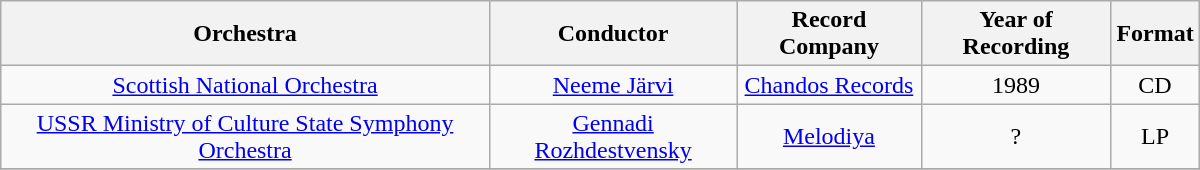<table class="wikitable" width="800px">
<tr>
<th align="center">Orchestra</th>
<th align="center">Conductor</th>
<th align="center">Record Company</th>
<th align="center">Year of Recording</th>
<th align="center">Format</th>
</tr>
<tr>
<td align="center"><a href='#'>Scottish National Orchestra</a></td>
<td align="center"><a href='#'>Neeme Järvi</a></td>
<td align="center"><a href='#'>Chandos Records</a></td>
<td align="center">1989</td>
<td align="center">CD</td>
</tr>
<tr>
<td align="center"><a href='#'>USSR Ministry of Culture State Symphony Orchestra</a></td>
<td align="center"><a href='#'>Gennadi Rozhdestvensky</a></td>
<td align="center"><a href='#'>Melodiya</a></td>
<td align="center">?</td>
<td align="center">LP</td>
</tr>
<tr>
</tr>
</table>
